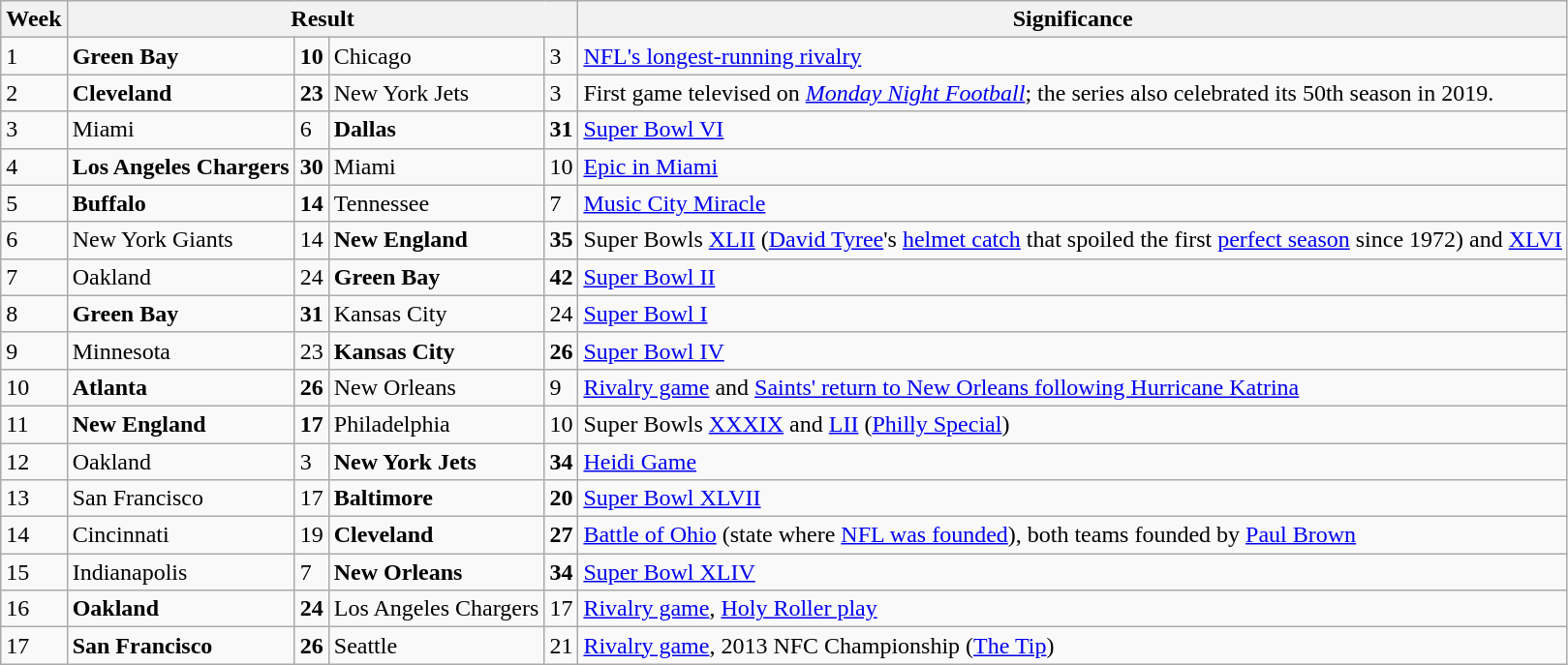<table class="wikitable">
<tr>
<th>Week</th>
<th ! colspan=4 class="unsortable">Result</th>
<th>Significance</th>
</tr>
<tr>
<td>1</td>
<td><strong>Green Bay</strong></td>
<td><strong>10</strong></td>
<td>Chicago</td>
<td>3</td>
<td><a href='#'>NFL's longest-running rivalry</a></td>
</tr>
<tr>
<td>2</td>
<td><strong>Cleveland</strong></td>
<td><strong>23</strong></td>
<td>New York Jets</td>
<td>3</td>
<td>First game televised on <em><a href='#'>Monday Night Football</a></em>; the series also celebrated its 50th season in 2019.</td>
</tr>
<tr>
<td>3</td>
<td>Miami</td>
<td>6</td>
<td><strong>Dallas</strong></td>
<td><strong>31</strong></td>
<td><a href='#'>Super Bowl VI</a></td>
</tr>
<tr>
<td>4</td>
<td><strong>Los Angeles Chargers</strong></td>
<td><strong>30</strong></td>
<td>Miami</td>
<td>10</td>
<td><a href='#'>Epic in Miami</a></td>
</tr>
<tr>
<td>5</td>
<td><strong>Buffalo</strong></td>
<td><strong>14</strong></td>
<td>Tennessee</td>
<td>7</td>
<td><a href='#'>Music City Miracle</a></td>
</tr>
<tr>
<td>6</td>
<td>New York Giants</td>
<td>14</td>
<td><strong>New England</strong></td>
<td><strong>35</strong></td>
<td>Super Bowls <a href='#'>XLII</a> (<a href='#'>David Tyree</a>'s <a href='#'>helmet catch</a> that spoiled the first <a href='#'>perfect season</a> since 1972) and <a href='#'>XLVI</a></td>
</tr>
<tr>
<td>7</td>
<td>Oakland</td>
<td>24</td>
<td><strong>Green Bay</strong></td>
<td><strong>42</strong></td>
<td><a href='#'>Super Bowl II</a></td>
</tr>
<tr>
<td>8</td>
<td><strong>Green Bay</strong></td>
<td><strong>31</strong></td>
<td>Kansas City</td>
<td>24</td>
<td><a href='#'>Super Bowl I</a></td>
</tr>
<tr>
<td>9</td>
<td>Minnesota</td>
<td>23</td>
<td><strong>Kansas City</strong></td>
<td><strong>26</strong></td>
<td><a href='#'>Super Bowl IV</a></td>
</tr>
<tr>
<td>10</td>
<td><strong>Atlanta</strong></td>
<td><strong>26</strong></td>
<td>New Orleans</td>
<td>9</td>
<td><a href='#'>Rivalry game</a> and <a href='#'>Saints' return to New Orleans following Hurricane Katrina</a></td>
</tr>
<tr>
<td>11</td>
<td><strong>New England</strong></td>
<td><strong>17</strong></td>
<td>Philadelphia</td>
<td>10</td>
<td>Super Bowls <a href='#'>XXXIX</a> and <a href='#'>LII</a> (<a href='#'>Philly Special</a>)</td>
</tr>
<tr>
<td>12</td>
<td>Oakland</td>
<td>3</td>
<td><strong>New York Jets</strong></td>
<td><strong>34</strong></td>
<td><a href='#'>Heidi Game</a></td>
</tr>
<tr>
<td>13</td>
<td>San Francisco</td>
<td>17</td>
<td><strong>Baltimore</strong></td>
<td><strong>20</strong></td>
<td><a href='#'>Super Bowl XLVII</a></td>
</tr>
<tr>
<td>14</td>
<td>Cincinnati</td>
<td>19</td>
<td><strong>Cleveland</strong></td>
<td><strong>27</strong></td>
<td><a href='#'>Battle of Ohio</a> (state where <a href='#'>NFL was founded</a>), both teams founded by <a href='#'>Paul Brown</a></td>
</tr>
<tr>
<td>15</td>
<td>Indianapolis</td>
<td>7</td>
<td><strong>New Orleans</strong></td>
<td><strong>34</strong></td>
<td><a href='#'>Super Bowl XLIV</a></td>
</tr>
<tr>
<td>16</td>
<td><strong>Oakland</strong></td>
<td><strong>24</strong></td>
<td>Los Angeles Chargers</td>
<td>17</td>
<td><a href='#'>Rivalry game</a>, <a href='#'>Holy Roller play</a></td>
</tr>
<tr>
<td>17</td>
<td><strong>San Francisco</strong></td>
<td><strong>26</strong></td>
<td>Seattle</td>
<td>21</td>
<td><a href='#'>Rivalry game</a>, 2013 NFC Championship (<a href='#'>The Tip</a>)</td>
</tr>
</table>
